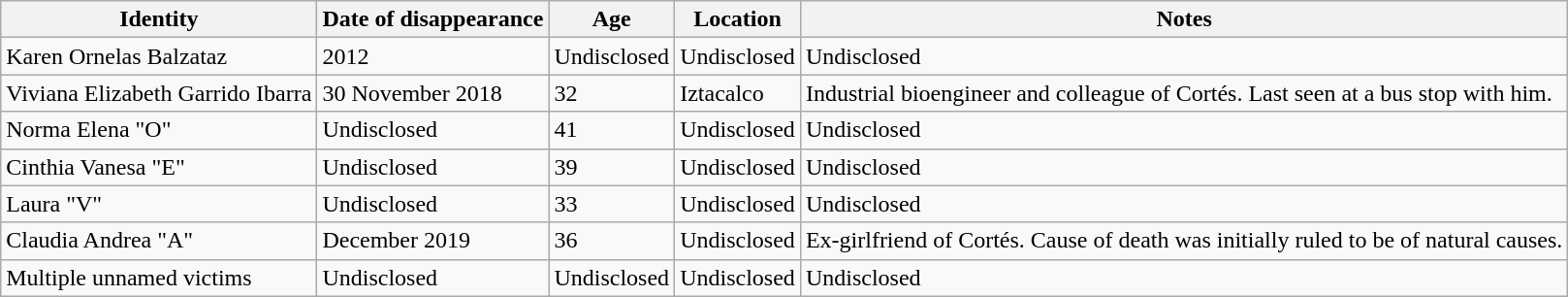<table class="wikitable centre" style="margin-bottom: 10px;">
<tr>
<th scope="col">Identity</th>
<th scope="col">Date of disappearance</th>
<th scope="col">Age</th>
<th scope="col">Location</th>
<th scope="col">Notes</th>
</tr>
<tr>
<td>Karen Ornelas Balzataz</td>
<td>2012</td>
<td>Undisclosed</td>
<td>Undisclosed</td>
<td>Undisclosed</td>
</tr>
<tr>
<td>Viviana Elizabeth Garrido Ibarra</td>
<td>30 November 2018</td>
<td>32</td>
<td>Iztacalco</td>
<td>Industrial bioengineer and colleague of Cortés. Last seen at a bus stop with him.</td>
</tr>
<tr>
<td>Norma Elena "O"</td>
<td>Undisclosed</td>
<td>41</td>
<td>Undisclosed</td>
<td>Undisclosed</td>
</tr>
<tr>
<td>Cinthia Vanesa "E"</td>
<td>Undisclosed</td>
<td>39</td>
<td>Undisclosed</td>
<td>Undisclosed</td>
</tr>
<tr>
<td>Laura "V"</td>
<td>Undisclosed</td>
<td>33</td>
<td>Undisclosed</td>
<td>Undisclosed</td>
</tr>
<tr>
<td>Claudia Andrea "A"</td>
<td>December 2019</td>
<td>36</td>
<td>Undisclosed</td>
<td>Ex-girlfriend of Cortés. Cause of death was initially ruled to be of natural causes.</td>
</tr>
<tr>
<td>Multiple unnamed victims</td>
<td>Undisclosed</td>
<td>Undisclosed</td>
<td>Undisclosed</td>
<td>Undisclosed</td>
</tr>
</table>
